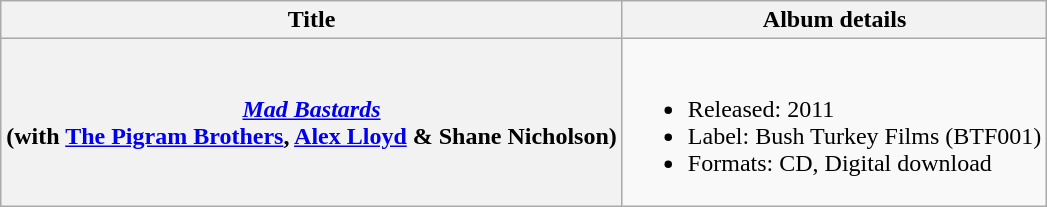<table class="wikitable plainrowheaders">
<tr>
<th scope="col">Title</th>
<th scope="col">Album details</th>
</tr>
<tr>
<th scope="row"><em><a href='#'>Mad Bastards</a></em> <br> (with <a href='#'>The Pigram Brothers</a>, <a href='#'>Alex Lloyd</a> & Shane Nicholson)</th>
<td><br><ul><li>Released: 2011</li><li>Label: Bush Turkey Films (BTF001)</li><li>Formats: CD, Digital download</li></ul></td>
</tr>
</table>
